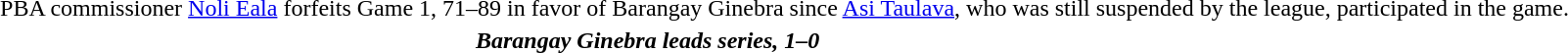<table width=99%>
<tr align=center>
<td colspan=3>PBA commissioner <a href='#'>Noli Eala</a> forfeits Game 1, 71–89 in favor of Barangay Ginebra since <a href='#'>Asi Taulava</a>, who was still suspended by the league, participated in the game.</td>
</tr>
<tr align=center>
<td width=18%></td>
<td width=49%><strong><em>Barangay Ginebra leads series, 1–0</em></strong></td>
<td width=33%></td>
</tr>
</table>
